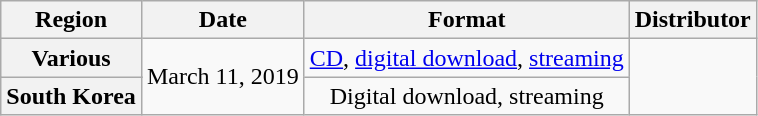<table class="wikitable plainrowheaders">
<tr>
<th>Region</th>
<th>Date</th>
<th>Format</th>
<th>Distributor</th>
</tr>
<tr>
<th scope="row">Various</th>
<td align="center" rowspan="3">March 11, 2019</td>
<td align="center" rowspan="2"><a href='#'>CD</a>, <a href='#'>digital download</a>, <a href='#'>streaming</a></td>
<td align="center" rowspan="3"></td>
</tr>
<tr>
<th scope="row" rowspan="2">South Korea</th>
</tr>
<tr>
<td align="center">Digital download, streaming</td>
</tr>
</table>
